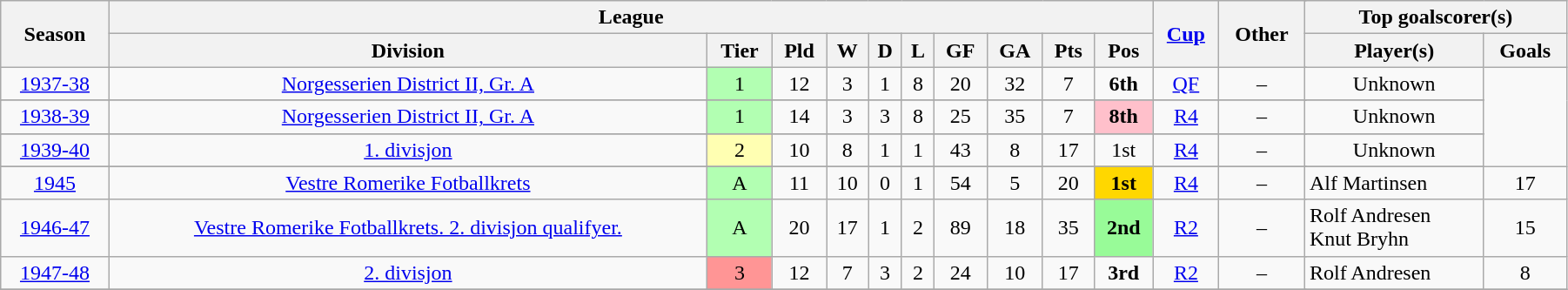<table class="wikitable" style="text-align: center" width="95%">
<tr>
<th rowspan=2>Season</th>
<th colspan="10">League</th>
<th rowspan="2"><a href='#'>Cup</a></th>
<th colspan="2" rowspan="2">Other</th>
<th colspan=2>Top goalscorer(s)</th>
</tr>
<tr>
<th>Division</th>
<th>Tier</th>
<th>Pld</th>
<th>W</th>
<th>D</th>
<th>L</th>
<th>GF</th>
<th>GA</th>
<th>Pts</th>
<th>Pos</th>
<th>Player(s)</th>
<th>Goals</th>
</tr>
<tr>
<td><a href='#'>1937-38</a></td>
<td><a href='#'>Norgesserien District II, Gr. A</a></td>
<td bgcolor="#b2ffb2">1</td>
<td>12</td>
<td>3</td>
<td>1</td>
<td>8</td>
<td>20</td>
<td>32</td>
<td>7</td>
<td><strong>6th</strong></td>
<td><a href='#'>QF</a></td>
<td colspan="2">–</td>
<td>Unknown</td>
</tr>
<tr>
</tr>
<tr>
<td><a href='#'>1938-39</a></td>
<td><a href='#'>Norgesserien District II, Gr. A</a></td>
<td bgcolor="#b2ffb2">1</td>
<td>14</td>
<td>3</td>
<td>3</td>
<td>8</td>
<td>25</td>
<td>35</td>
<td>7</td>
<td bgcolor="pink"><strong>8th</strong></td>
<td><a href='#'>R4</a></td>
<td colspan="2">–</td>
<td>Unknown</td>
</tr>
<tr>
</tr>
<tr>
<td><a href='#'>1939-40</a></td>
<td><a href='#'>1. divisjon</a></td>
<td bgcolor="#ffffb2">2</td>
<td>10</td>
<td>8</td>
<td>1</td>
<td>1</td>
<td>43</td>
<td>8</td>
<td>17</td>
<td>1st</td>
<td><a href='#'>R4</a></td>
<td colspan="2">–</td>
<td>Unknown</td>
</tr>
<tr>
</tr>
<tr>
<td><a href='#'>1945</a></td>
<td><a href='#'>Vestre Romerike Fotballkrets</a></td>
<td bgcolor="#b2ffb2">A</td>
<td>11</td>
<td>10</td>
<td>0</td>
<td>1</td>
<td>54</td>
<td>5</td>
<td>20</td>
<td bgcolor=gold><strong>1st</strong></td>
<td><a href='#'>R4</a></td>
<td colspan="2">–</td>
<td align=left> Alf Martinsen</td>
<td>17</td>
</tr>
<tr>
<td><a href='#'>1946-47</a></td>
<td><a href='#'>Vestre Romerike Fotballkrets. 2. divisjon qualifyer.</a></td>
<td bgcolor="#b2ffb2">A</td>
<td>20</td>
<td>17</td>
<td>1</td>
<td>2</td>
<td>89</td>
<td>18</td>
<td>35</td>
<td bgcolor=palegreen><strong>2nd</strong></td>
<td><a href='#'>R2</a></td>
<td colspan="2">–</td>
<td align="left"> Rolf Andresen <br> Knut Bryhn</td>
<td>15</td>
</tr>
<tr>
<td><a href='#'>1947-48</a></td>
<td><a href='#'>2. divisjon</a></td>
<td bgcolor="#ff9595">3</td>
<td>12</td>
<td>7</td>
<td>3</td>
<td>2</td>
<td>24</td>
<td>10</td>
<td>17</td>
<td><strong>3rd</strong></td>
<td><a href='#'>R2</a></td>
<td colspan="2">–</td>
<td align=left> Rolf Andresen</td>
<td>8</td>
</tr>
<tr>
</tr>
</table>
